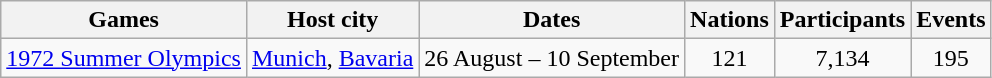<table class="wikitable">
<tr>
<th>Games</th>
<th>Host city</th>
<th>Dates</th>
<th>Nations</th>
<th>Participants</th>
<th>Events</th>
</tr>
<tr>
<td><a href='#'>1972 Summer Olympics</a></td>
<td><a href='#'>Munich</a>, <a href='#'>Bavaria</a></td>
<td>26 August – 10 September</td>
<td align="center">121</td>
<td align="center">7,134</td>
<td align="center">195</td>
</tr>
</table>
